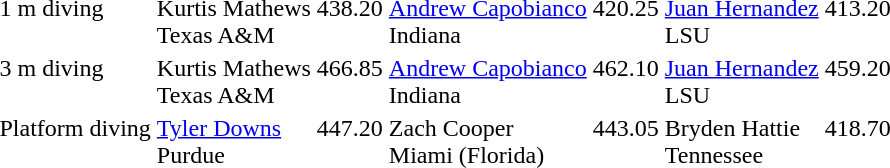<table>
<tr valign="top">
<td>1 m diving</td>
<td>Kurtis Mathews <br>Texas A&M</td>
<td>438.20</td>
<td><a href='#'>Andrew Capobianco</a> <br>Indiana</td>
<td>420.25</td>
<td><a href='#'>Juan Hernandez</a> <br>LSU</td>
<td>413.20</td>
</tr>
<tr valign="top">
<td>3 m diving</td>
<td>Kurtis Mathews <br>Texas A&M</td>
<td>466.85</td>
<td><a href='#'>Andrew Capobianco</a> <br>Indiana</td>
<td>462.10</td>
<td><a href='#'>Juan Hernandez</a> <br>LSU</td>
<td>459.20</td>
</tr>
<tr valign="top">
<td>Platform diving</td>
<td><a href='#'>Tyler Downs</a> <br>Purdue</td>
<td>447.20</td>
<td>Zach Cooper <br>Miami (Florida)</td>
<td>443.05</td>
<td>Bryden Hattie <br>Tennessee</td>
<td>418.70</td>
</tr>
</table>
